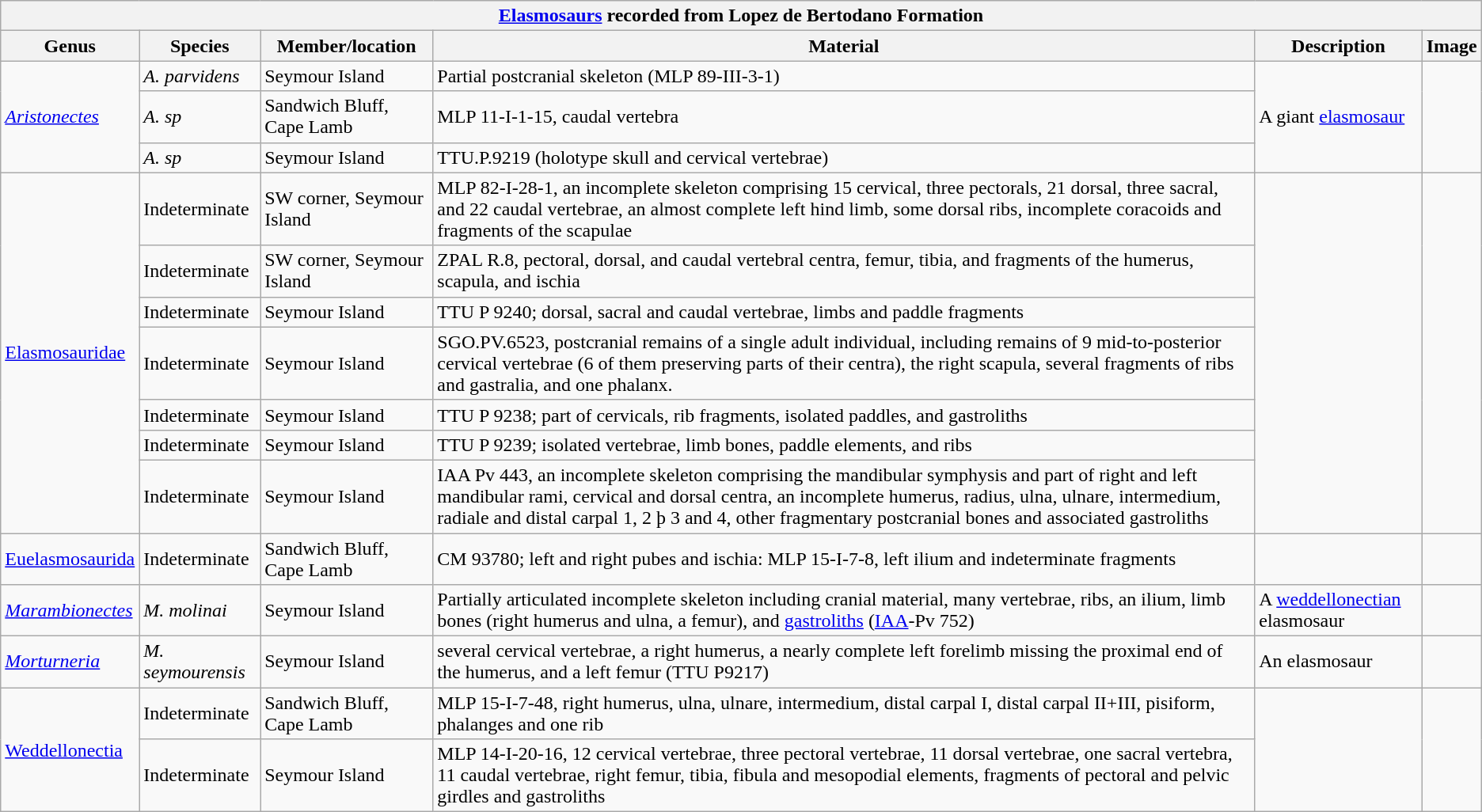<table class="wikitable" align="center">
<tr>
<th colspan="6" align="center"><strong><a href='#'>Elasmosaurs</a></strong> recorded from Lopez de Bertodano Formation</th>
</tr>
<tr>
<th>Genus</th>
<th>Species</th>
<th>Member/location</th>
<th>Material</th>
<th>Description</th>
<th>Image</th>
</tr>
<tr>
<td rowspan="3"><em><a href='#'>Aristonectes</a></em></td>
<td><em>A. parvidens</em></td>
<td>Seymour Island</td>
<td>Partial postcranial skeleton (MLP 89-III-3-1)</td>
<td rowspan="3">A giant <a href='#'>elasmosaur</a></td>
<td rowspan="3"></td>
</tr>
<tr>
<td><em>A. sp</em></td>
<td>Sandwich Bluff, Cape Lamb</td>
<td>MLP 11-I-1-15, caudal vertebra</td>
</tr>
<tr>
<td><em>A. sp</em></td>
<td>Seymour Island</td>
<td>TTU.P.9219 (holotype skull and cervical vertebrae)</td>
</tr>
<tr>
<td rowspan="7"><a href='#'>Elasmosauridae</a></td>
<td>Indeterminate</td>
<td>SW corner, Seymour Island</td>
<td>MLP 82-I-28-1, an incomplete skeleton comprising 15 cervical, three pectorals, 21 dorsal, three sacral, and 22 caudal vertebrae, an almost complete left hind limb, some dorsal ribs, incomplete coracoids and fragments of the scapulae</td>
<td rowspan="7"></td>
<td rowspan="7"></td>
</tr>
<tr>
<td>Indeterminate</td>
<td>SW corner, Seymour Island</td>
<td>ZPAL R.8, pectoral, dorsal, and caudal vertebral centra, femur, tibia, and fragments of the humerus, scapula, and ischia</td>
</tr>
<tr>
<td>Indeterminate</td>
<td>Seymour Island</td>
<td>TTU P 9240; dorsal, sacral and caudal vertebrae, limbs and paddle fragments</td>
</tr>
<tr>
<td>Indeterminate</td>
<td>Seymour Island</td>
<td>SGO.PV.6523, postcranial remains of a single adult individual, including remains of 9 mid-to-posterior cervical vertebrae (6 of them preserving parts of their centra), the right scapula, several fragments of ribs and gastralia, and one phalanx.</td>
</tr>
<tr>
<td>Indeterminate</td>
<td>Seymour Island</td>
<td>TTU P 9238; part of cervicals, rib fragments, isolated paddles, and gastroliths</td>
</tr>
<tr>
<td>Indeterminate</td>
<td>Seymour Island</td>
<td>TTU P 9239; isolated vertebrae, limb bones, paddle elements, and ribs</td>
</tr>
<tr>
<td>Indeterminate</td>
<td>Seymour Island</td>
<td>IAA Pv 443, an incomplete skeleton comprising the mandibular symphysis and part of right and left mandibular rami, cervical and dorsal centra, an incomplete humerus, radius, ulna, ulnare, intermedium, radiale and distal carpal 1, 2 þ 3 and 4, other fragmentary postcranial bones and associated gastroliths</td>
</tr>
<tr>
<td><a href='#'>Euelasmosaurida</a></td>
<td>Indeterminate</td>
<td>Sandwich Bluff, Cape Lamb</td>
<td>CM 93780; left and right pubes and ischia: MLP 15-I-7-8, left ilium and indeterminate fragments</td>
<td></td>
<td></td>
</tr>
<tr>
<td><em><a href='#'>Marambionectes</a></em></td>
<td><em>M. molinai</em></td>
<td>Seymour Island</td>
<td>Partially articulated incomplete skeleton including cranial material, many vertebrae, ribs, an ilium, limb bones (right humerus and ulna, a femur), and <a href='#'>gastroliths</a> (<a href='#'>IAA</a>-Pv 752)</td>
<td>A <a href='#'>weddellonectian</a> elasmosaur</td>
<td><br></td>
</tr>
<tr>
<td><em><a href='#'>Morturneria</a></em></td>
<td><em>M. seymourensis</em></td>
<td>Seymour Island</td>
<td>several cervical vertebrae, a right humerus, a nearly complete left forelimb missing the proximal end of the humerus, and a left femur (TTU P9217)</td>
<td>An elasmosaur</td>
<td></td>
</tr>
<tr>
<td rowspan="2"><a href='#'>Weddellonectia</a></td>
<td>Indeterminate</td>
<td>Sandwich Bluff, Cape Lamb</td>
<td>MLP 15-I-7-48, right humerus, ulna, ulnare, intermedium, distal carpal I, distal carpal II+III, pisiform, phalanges and one rib</td>
<td rowspan = "2"></td>
<td rowspan = "2"></td>
</tr>
<tr>
<td>Indeterminate</td>
<td>Seymour Island</td>
<td>MLP 14-I-20-16, 12 cervical vertebrae, three pectoral vertebrae, 11 dorsal vertebrae, one sacral vertebra, 11 caudal vertebrae, right femur, tibia, fibula and mesopodial elements, fragments of pectoral and pelvic girdles and gastroliths</td>
</tr>
</table>
